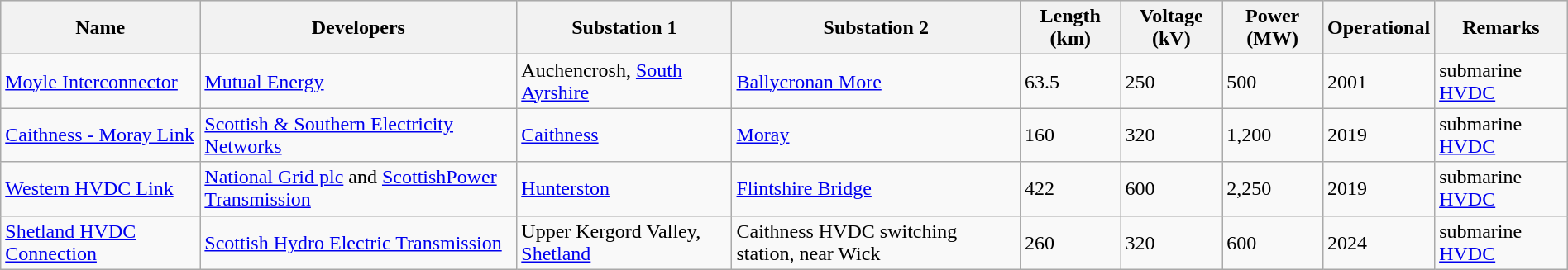<table class="wikitable sortable" width="100%">
<tr bgcolor="#dfdfdf">
<th>Name</th>
<th>Developers</th>
<th>Substation 1</th>
<th>Substation 2</th>
<th>Length (km)</th>
<th>Voltage (kV)</th>
<th>Power (MW) </th>
<th>Operational</th>
<th>Remarks</th>
</tr>
<tr>
<td><a href='#'>Moyle Interconnector</a></td>
<td><a href='#'>Mutual Energy</a></td>
<td>Auchencrosh, <a href='#'>South Ayrshire</a></td>
<td><a href='#'>Ballycronan More</a></td>
<td>63.5</td>
<td>250</td>
<td>500</td>
<td>2001</td>
<td>submarine <a href='#'>HVDC</a></td>
</tr>
<tr>
<td><a href='#'>Caithness - Moray Link</a></td>
<td><a href='#'>Scottish & Southern Electricity Networks</a></td>
<td><a href='#'>Caithness</a></td>
<td><a href='#'>Moray</a></td>
<td>160</td>
<td>320</td>
<td>1,200</td>
<td>2019</td>
<td>submarine <a href='#'>HVDC</a></td>
</tr>
<tr>
<td><a href='#'>Western HVDC Link</a></td>
<td><a href='#'>National Grid plc</a> and <a href='#'>ScottishPower Transmission</a></td>
<td><a href='#'>Hunterston</a></td>
<td><a href='#'>Flintshire Bridge</a></td>
<td>422</td>
<td>600</td>
<td>2,250</td>
<td>2019</td>
<td>submarine <a href='#'>HVDC</a></td>
</tr>
<tr>
<td><a href='#'>Shetland HVDC Connection</a></td>
<td><a href='#'>Scottish Hydro Electric Transmission</a></td>
<td>Upper Kergord Valley, <a href='#'>Shetland</a></td>
<td>Caithness HVDC switching station, near Wick</td>
<td>260</td>
<td>320</td>
<td>600</td>
<td>2024</td>
<td>submarine <a href='#'>HVDC</a></td>
</tr>
</table>
